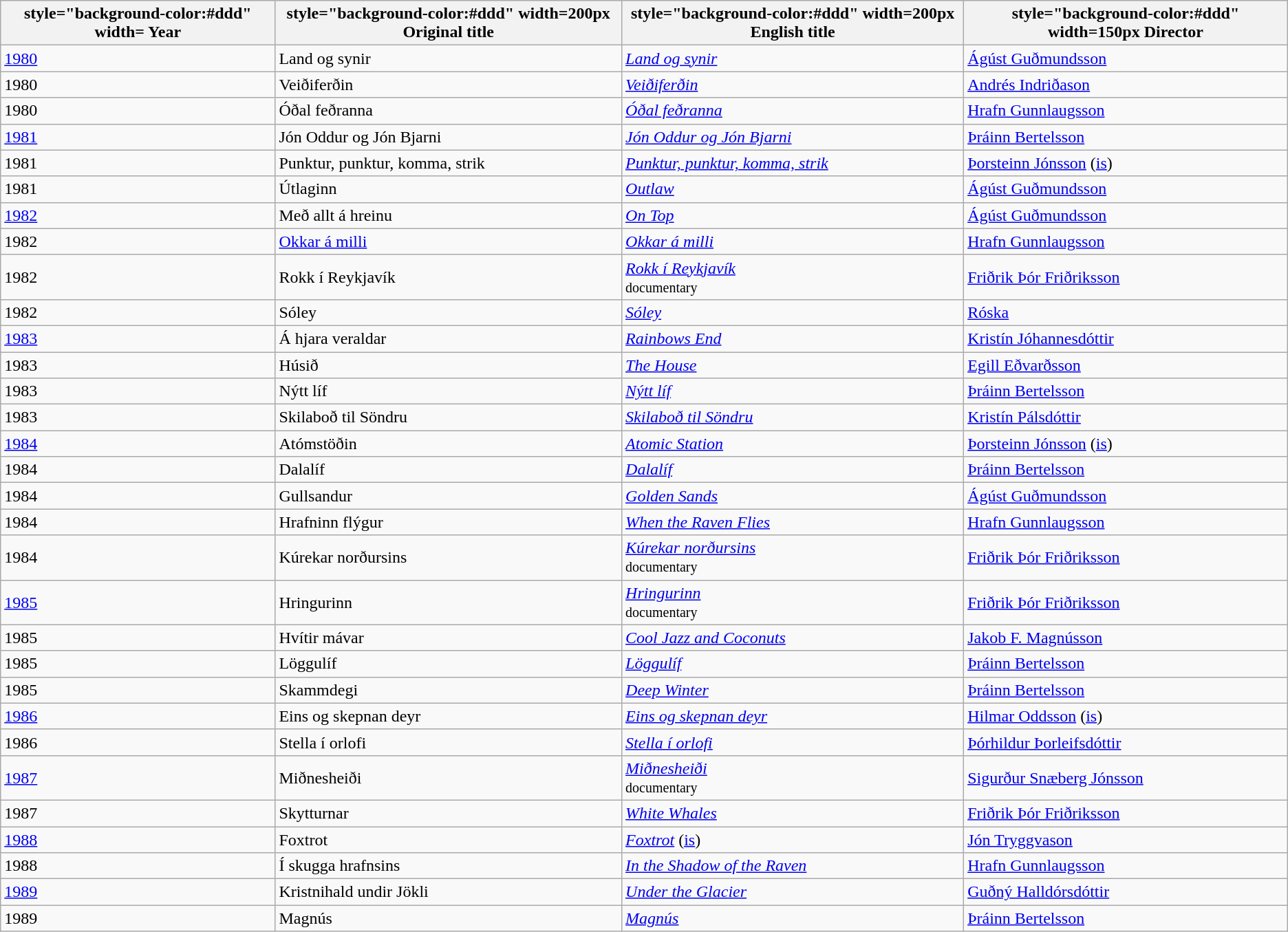<table class="wikitable sortable">
<tr>
<th>style="background-color:#ddd" width=  Year</th>
<th>style="background-color:#ddd" width=200px  Original title</th>
<th>style="background-color:#ddd" width=200px  English title</th>
<th>style="background-color:#ddd" width=150px  Director</th>
</tr>
<tr>
<td><a href='#'>1980</a></td>
<td>Land og synir</td>
<td><em><a href='#'>Land og synir</a></em></td>
<td><a href='#'>Ágúst Guðmundsson</a></td>
</tr>
<tr>
<td>1980</td>
<td>Veiðiferðin</td>
<td><em><a href='#'>Veiðiferðin</a></em></td>
<td><a href='#'>Andrés Indriðason</a></td>
</tr>
<tr>
<td>1980</td>
<td>Óðal feðranna</td>
<td><em><a href='#'>Óðal feðranna</a></em></td>
<td><a href='#'>Hrafn Gunnlaugsson</a></td>
</tr>
<tr>
<td><a href='#'>1981</a></td>
<td>Jón Oddur og Jón Bjarni</td>
<td><em><a href='#'>Jón Oddur og Jón Bjarni</a></em></td>
<td><a href='#'>Þráinn Bertelsson</a></td>
</tr>
<tr>
<td>1981</td>
<td>Punktur, punktur, komma, strik</td>
<td><em><a href='#'>Punktur, punktur, komma, strik</a></em></td>
<td><a href='#'>Þorsteinn Jónsson</a> (<a href='#'>is</a>)</td>
</tr>
<tr>
<td>1981</td>
<td>Útlaginn</td>
<td><em><a href='#'>Outlaw</a></em></td>
<td><a href='#'>Ágúst Guðmundsson</a></td>
</tr>
<tr>
<td><a href='#'>1982</a></td>
<td>Með allt á hreinu</td>
<td><em><a href='#'>On Top</a></em></td>
<td><a href='#'>Ágúst Guðmundsson</a></td>
</tr>
<tr>
<td>1982</td>
<td><a href='#'>Okkar á milli</a></td>
<td><em><a href='#'>Okkar á milli</a></em></td>
<td><a href='#'>Hrafn Gunnlaugsson</a></td>
</tr>
<tr>
<td>1982</td>
<td>Rokk í Reykjavík</td>
<td><em><a href='#'>Rokk í Reykjavík</a></em><br><small>documentary</small></td>
<td><a href='#'>Friðrik Þór Friðriksson</a></td>
</tr>
<tr>
<td>1982</td>
<td>Sóley</td>
<td><em><a href='#'>Sóley</a></em></td>
<td><a href='#'>Róska</a></td>
</tr>
<tr>
<td><a href='#'>1983</a></td>
<td>Á hjara veraldar</td>
<td><em><a href='#'>Rainbows End</a></em></td>
<td><a href='#'>Kristín Jóhannesdóttir</a></td>
</tr>
<tr>
<td>1983</td>
<td>Húsið</td>
<td><em><a href='#'>The House</a></em></td>
<td><a href='#'>Egill Eðvarðsson</a></td>
</tr>
<tr>
<td>1983</td>
<td>Nýtt líf</td>
<td><em><a href='#'>Nýtt líf</a></em></td>
<td><a href='#'>Þráinn Bertelsson</a></td>
</tr>
<tr>
<td>1983</td>
<td>Skilaboð til Söndru</td>
<td><em><a href='#'>Skilaboð til Söndru</a></em></td>
<td><a href='#'>Kristín Pálsdóttir</a></td>
</tr>
<tr>
<td><a href='#'>1984</a></td>
<td>Atómstöðin</td>
<td><em><a href='#'>Atomic Station</a></em></td>
<td><a href='#'>Þorsteinn Jónsson</a> (<a href='#'>is</a>)</td>
</tr>
<tr>
<td>1984</td>
<td>Dalalíf</td>
<td><em><a href='#'>Dalalíf</a></em></td>
<td><a href='#'>Þráinn Bertelsson</a></td>
</tr>
<tr>
<td>1984</td>
<td>Gullsandur</td>
<td><em><a href='#'>Golden Sands</a></em></td>
<td><a href='#'>Ágúst Guðmundsson</a></td>
</tr>
<tr>
<td>1984</td>
<td>Hrafninn flýgur</td>
<td><em><a href='#'>When the Raven Flies</a></em></td>
<td><a href='#'>Hrafn Gunnlaugsson</a></td>
</tr>
<tr>
<td>1984</td>
<td>Kúrekar norðursins</td>
<td><em><a href='#'>Kúrekar norðursins</a></em><br><small>documentary</small></td>
<td><a href='#'>Friðrik Þór Friðriksson</a></td>
</tr>
<tr>
<td><a href='#'>1985</a></td>
<td>Hringurinn</td>
<td><em><a href='#'>Hringurinn</a></em><br><small>documentary</small></td>
<td><a href='#'>Friðrik Þór Friðriksson</a></td>
</tr>
<tr>
<td>1985</td>
<td>Hvítir mávar</td>
<td><em><a href='#'>Cool Jazz and Coconuts</a></em></td>
<td><a href='#'>Jakob F. Magnússon</a></td>
</tr>
<tr>
<td>1985</td>
<td>Löggulíf</td>
<td><em><a href='#'>Löggulíf</a></em></td>
<td><a href='#'>Þráinn Bertelsson</a></td>
</tr>
<tr>
<td>1985</td>
<td>Skammdegi</td>
<td><em><a href='#'>Deep Winter</a></em></td>
<td><a href='#'>Þráinn Bertelsson</a></td>
</tr>
<tr>
<td><a href='#'>1986</a></td>
<td>Eins og skepnan deyr</td>
<td><em><a href='#'>Eins og skepnan deyr</a></em></td>
<td><a href='#'>Hilmar Oddsson</a> (<a href='#'>is</a>)</td>
</tr>
<tr>
<td>1986</td>
<td>Stella í orlofi</td>
<td><em><a href='#'>Stella í orlofi</a></em></td>
<td><a href='#'>Þórhildur Þorleifsdóttir</a></td>
</tr>
<tr>
<td><a href='#'>1987</a></td>
<td>Miðnesheiði</td>
<td><em><a href='#'>Miðnesheiði</a></em><br><small>documentary</small></td>
<td><a href='#'>Sigurður Snæberg Jónsson</a></td>
</tr>
<tr>
<td>1987</td>
<td>Skytturnar</td>
<td><em><a href='#'>White Whales</a></em></td>
<td><a href='#'>Friðrik Þór Friðriksson</a></td>
</tr>
<tr>
<td><a href='#'>1988</a></td>
<td>Foxtrot</td>
<td><em><a href='#'>Foxtrot</a></em> (<a href='#'>is</a>)</td>
<td><a href='#'>Jón Tryggvason</a></td>
</tr>
<tr>
<td>1988</td>
<td>Í skugga hrafnsins</td>
<td><em><a href='#'>In the Shadow of the Raven</a></em></td>
<td><a href='#'>Hrafn Gunnlaugsson</a></td>
</tr>
<tr>
<td><a href='#'>1989</a></td>
<td>Kristnihald undir Jökli</td>
<td><em><a href='#'>Under the Glacier</a></em></td>
<td><a href='#'>Guðný Halldórsdóttir</a></td>
</tr>
<tr>
<td>1989</td>
<td>Magnús</td>
<td><em><a href='#'>Magnús</a></em></td>
<td><a href='#'>Þráinn Bertelsson</a></td>
</tr>
</table>
